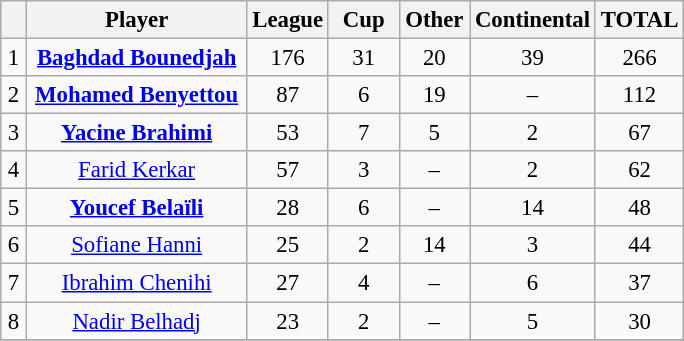<table class="wikitable plainrowheaders sortable" style="text-align:center;font-size:95%">
<tr>
<th width=10></th>
<th width=140>Player</th>
<th width=40>League</th>
<th width=40>Cup</th>
<th width=40>Other</th>
<th width=40>Continental</th>
<th width=40>TOTAL</th>
</tr>
<tr>
<td>1</td>
<td><strong><a href='#'>Baghdad Bounedjah</a></strong></td>
<td>176</td>
<td>31</td>
<td>20</td>
<td>39</td>
<td>266</td>
</tr>
<tr>
<td>2</td>
<td><strong><a href='#'>Mohamed Benyettou</a></strong></td>
<td>87</td>
<td>6</td>
<td>19</td>
<td>–</td>
<td>112</td>
</tr>
<tr>
<td>3</td>
<td><strong><a href='#'>Yacine Brahimi</a></strong></td>
<td>53</td>
<td>7</td>
<td>5</td>
<td>2</td>
<td>67</td>
</tr>
<tr>
<td>4</td>
<td><a href='#'>Farid Kerkar</a></td>
<td>57</td>
<td>3</td>
<td>–</td>
<td>2</td>
<td>62</td>
</tr>
<tr>
<td>5</td>
<td><strong><a href='#'>Youcef Belaïli</a></strong></td>
<td>28</td>
<td>6</td>
<td>–</td>
<td>14</td>
<td>48</td>
</tr>
<tr>
<td>6</td>
<td><a href='#'>Sofiane Hanni</a></td>
<td>25</td>
<td>2</td>
<td>14</td>
<td>3</td>
<td>44</td>
</tr>
<tr>
<td>7</td>
<td><a href='#'>Ibrahim Chenihi</a></td>
<td>27</td>
<td>4</td>
<td>–</td>
<td>6</td>
<td>37</td>
</tr>
<tr>
<td>8</td>
<td><a href='#'>Nadir Belhadj</a></td>
<td>23</td>
<td>2</td>
<td>–</td>
<td>5</td>
<td>30</td>
</tr>
<tr>
</tr>
</table>
